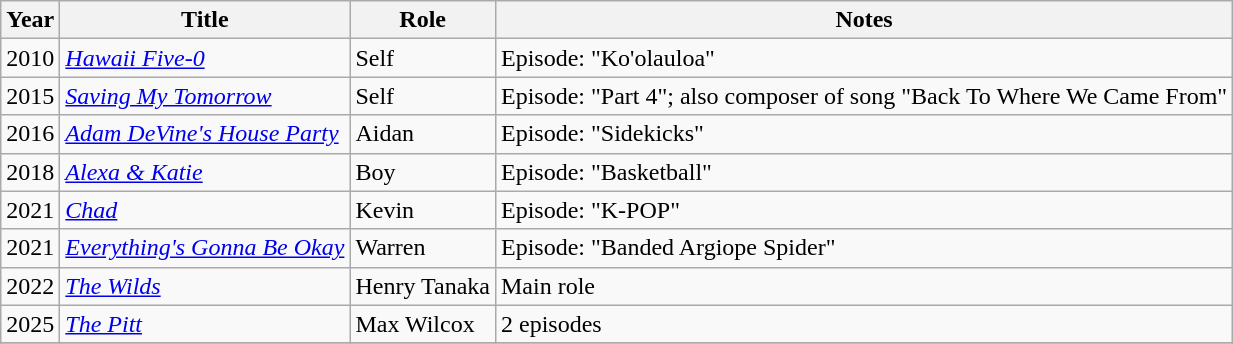<table class="wikitable plainrowheaders sortable">
<tr>
<th scope="col">Year</th>
<th scope="col">Title</th>
<th scope="col">Role</th>
<th scope="col" class="unsortable">Notes</th>
</tr>
<tr>
<td>2010</td>
<td><em><a href='#'>Hawaii Five-0</a></em></td>
<td>Self</td>
<td>Episode: "Ko'olauloa"</td>
</tr>
<tr>
<td>2015</td>
<td><em><a href='#'>Saving My Tomorrow</a></em></td>
<td>Self</td>
<td>Episode: "Part 4"; also composer of song "Back To Where We Came From"</td>
</tr>
<tr>
<td>2016</td>
<td><em><a href='#'>Adam DeVine's House Party</a></em></td>
<td>Aidan</td>
<td>Episode: "Sidekicks"</td>
</tr>
<tr>
<td>2018</td>
<td><em><a href='#'>Alexa & Katie</a></em></td>
<td>Boy</td>
<td>Episode: "Basketball"</td>
</tr>
<tr>
<td>2021</td>
<td><em><a href='#'>Chad</a></em></td>
<td>Kevin</td>
<td>Episode: "K-POP"</td>
</tr>
<tr>
<td>2021</td>
<td><em><a href='#'>Everything's Gonna Be Okay</a></em></td>
<td>Warren</td>
<td>Episode: "Banded Argiope Spider"</td>
</tr>
<tr>
<td>2022</td>
<td><em><a href='#'>The Wilds</a></em></td>
<td>Henry Tanaka</td>
<td>Main role</td>
</tr>
<tr>
<td>2025</td>
<td><em><a href='#'>The Pitt</a></em></td>
<td>Max Wilcox</td>
<td>2 episodes</td>
</tr>
<tr>
</tr>
</table>
